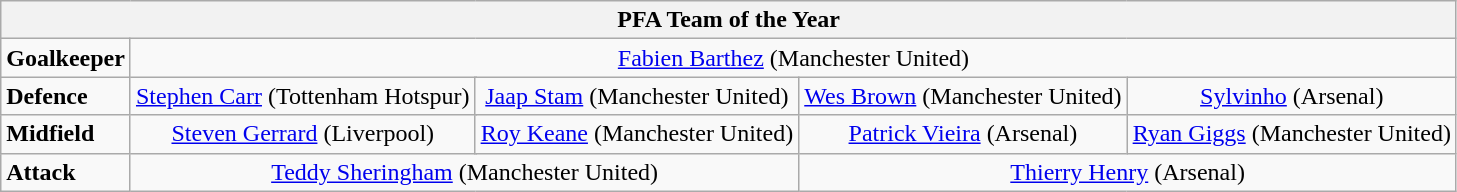<table class="wikitable">
<tr>
<th colspan="13">PFA Team of the Year</th>
</tr>
<tr>
<td><strong>Goalkeeper</strong></td>
<td colspan="12" align="center"> <a href='#'>Fabien Barthez</a> (Manchester United)</td>
</tr>
<tr>
<td><strong>Defence</strong></td>
<td colspan="3" align="center"> <a href='#'>Stephen Carr</a> (Tottenham Hotspur)</td>
<td colspan="3" align="center"> <a href='#'>Jaap Stam</a> (Manchester United)</td>
<td colspan="3" align="center"> <a href='#'>Wes Brown</a> (Manchester United)</td>
<td colspan="3" align="center"> <a href='#'>Sylvinho</a> (Arsenal)</td>
</tr>
<tr>
<td><strong>Midfield</strong></td>
<td colspan="3" align="center"> <a href='#'>Steven Gerrard</a> (Liverpool)</td>
<td colspan="3" align="center"> <a href='#'>Roy Keane</a> (Manchester United)</td>
<td colspan="3" align="center"> <a href='#'>Patrick Vieira</a> (Arsenal)</td>
<td colspan="3" align="center"> <a href='#'>Ryan Giggs</a> (Manchester United)</td>
</tr>
<tr>
<td><strong>Attack</strong></td>
<td colspan="6" align="center"> <a href='#'>Teddy Sheringham</a> (Manchester United)</td>
<td colspan="6" align="center"> <a href='#'>Thierry Henry</a> (Arsenal)</td>
</tr>
</table>
